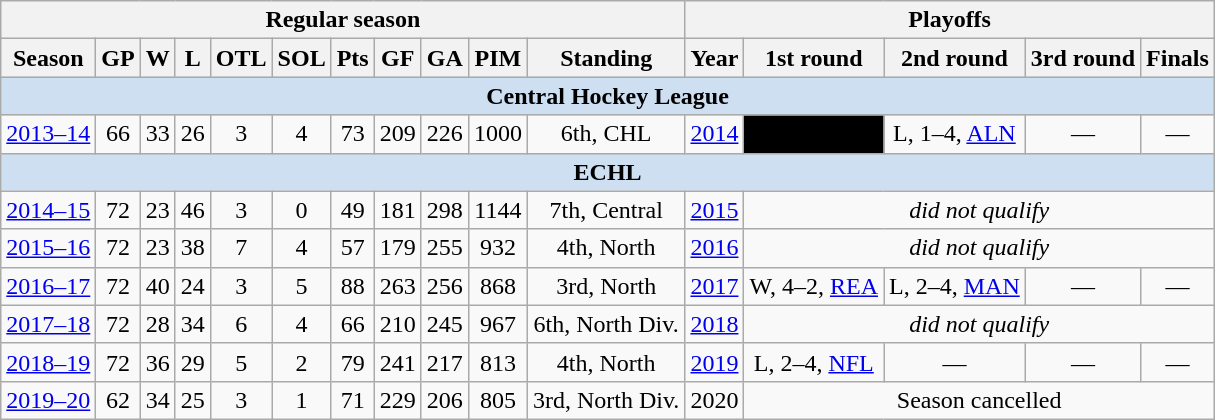<table class="wikitable" style="text-align:center">
<tr>
<th colspan=11>Regular season</th>
<th colspan=5>Playoffs</th>
</tr>
<tr>
<th>Season</th>
<th>GP</th>
<th>W</th>
<th>L</th>
<th>OTL</th>
<th>SOL</th>
<th>Pts</th>
<th>GF</th>
<th>GA</th>
<th>PIM</th>
<th>Standing</th>
<th>Year</th>
<th>1st round</th>
<th>2nd round</th>
<th>3rd round</th>
<th>Finals</th>
</tr>
<tr>
<td colspan=20 style="text-align:center; background:#cedff2;"><strong>Central Hockey League</strong></td>
</tr>
<tr>
<td><a href='#'>2013–14</a></td>
<td>66</td>
<td>33</td>
<td>26</td>
<td>3</td>
<td>4</td>
<td>73</td>
<td>209</td>
<td>226</td>
<td>1000</td>
<td>6th, CHL</td>
<td><a href='#'>2014</a></td>
<td bgcolor=#000000>—</td>
<td>L, 1–4, <a href='#'>ALN</a></td>
<td>—</td>
<td>—</td>
</tr>
<tr>
<td colspan=20 style="text-align:center; background:#cedff2;"><strong>ECHL</strong></td>
</tr>
<tr>
<td><a href='#'>2014–15</a></td>
<td>72</td>
<td>23</td>
<td>46</td>
<td>3</td>
<td>0</td>
<td>49</td>
<td>181</td>
<td>298</td>
<td>1144</td>
<td>7th, Central</td>
<td><a href='#'>2015</a></td>
<td colspan=4><em>did not qualify</em></td>
</tr>
<tr>
<td><a href='#'>2015–16</a></td>
<td>72</td>
<td>23</td>
<td>38</td>
<td>7</td>
<td>4</td>
<td>57</td>
<td>179</td>
<td>255</td>
<td>932</td>
<td>4th, North</td>
<td><a href='#'>2016</a></td>
<td colspan=4><em>did not qualify</em></td>
</tr>
<tr>
<td><a href='#'>2016–17</a></td>
<td>72</td>
<td>40</td>
<td>24</td>
<td>3</td>
<td>5</td>
<td>88</td>
<td>263</td>
<td>256</td>
<td>868</td>
<td>3rd, North</td>
<td><a href='#'>2017</a></td>
<td>W, 4–2, <a href='#'>REA</a></td>
<td>L, 2–4, <a href='#'>MAN</a></td>
<td>—</td>
<td>—</td>
</tr>
<tr>
<td><a href='#'>2017–18</a></td>
<td>72</td>
<td>28</td>
<td>34</td>
<td>6</td>
<td>4</td>
<td>66</td>
<td>210</td>
<td>245</td>
<td>967</td>
<td>6th, North Div.</td>
<td><a href='#'>2018</a></td>
<td colspan=4><em>did not qualify</em></td>
</tr>
<tr>
<td><a href='#'>2018–19</a></td>
<td>72</td>
<td>36</td>
<td>29</td>
<td>5</td>
<td>2</td>
<td>79</td>
<td>241</td>
<td>217</td>
<td>813</td>
<td>4th, North</td>
<td><a href='#'>2019</a></td>
<td>L, 2–4, <a href='#'>NFL</a></td>
<td>—</td>
<td>—</td>
<td>—</td>
</tr>
<tr>
<td><a href='#'>2019–20</a></td>
<td>62</td>
<td>34</td>
<td>25</td>
<td>3</td>
<td>1</td>
<td>71</td>
<td>229</td>
<td>206</td>
<td>805</td>
<td>3rd, North Div.</td>
<td>2020</td>
<td colspan=4>Season cancelled</td>
</tr>
</table>
